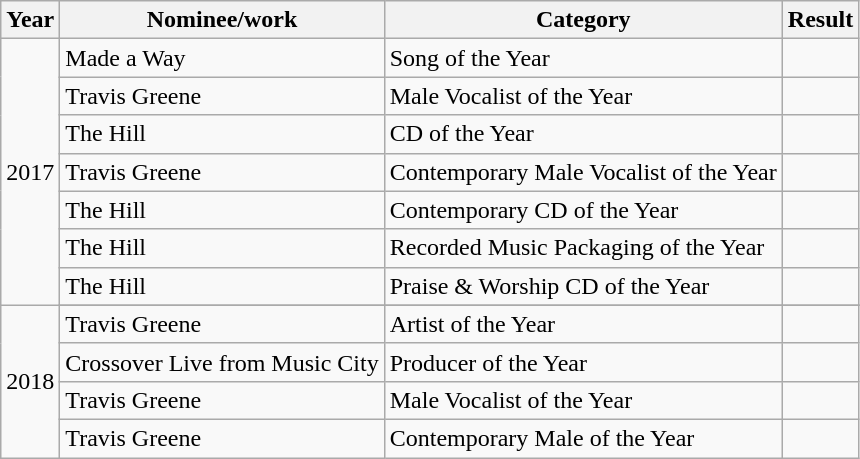<table class="wikitable">
<tr>
<th>Year</th>
<th>Nominee/work</th>
<th>Category</th>
<th>Result</th>
</tr>
<tr>
<td rowspan=7>2017</td>
<td>Made a Way</td>
<td>Song of the Year</td>
<td></td>
</tr>
<tr>
<td>Travis Greene</td>
<td>Male Vocalist of the Year</td>
<td></td>
</tr>
<tr>
<td>The Hill</td>
<td>CD of the Year</td>
<td></td>
</tr>
<tr>
<td>Travis Greene</td>
<td>Contemporary Male Vocalist of the Year</td>
<td></td>
</tr>
<tr>
<td>The Hill</td>
<td>Contemporary CD of the Year</td>
<td></td>
</tr>
<tr>
<td>The Hill</td>
<td>Recorded Music Packaging of the Year</td>
<td></td>
</tr>
<tr>
<td>The Hill</td>
<td>Praise & Worship CD of the Year</td>
<td></td>
</tr>
<tr>
<td rowspan=7>2018</td>
</tr>
<tr>
<td>Travis Greene</td>
<td>Artist of the Year</td>
<td></td>
</tr>
<tr>
<td>Crossover Live from Music City</td>
<td>Producer of the Year</td>
<td></td>
</tr>
<tr>
<td>Travis Greene</td>
<td>Male Vocalist of the Year</td>
<td></td>
</tr>
<tr>
<td>Travis Greene</td>
<td>Contemporary Male of the Year</td>
<td></td>
</tr>
</table>
